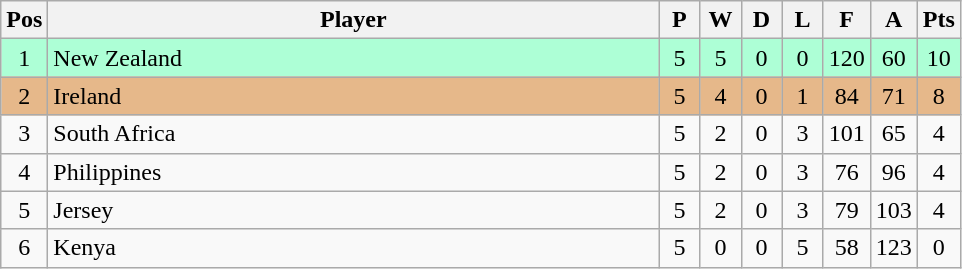<table class="wikitable" style="font-size: 100%">
<tr>
<th width=20>Pos</th>
<th width=400>Player</th>
<th width=20>P</th>
<th width=20>W</th>
<th width=20>D</th>
<th width=20>L</th>
<th width=20>F</th>
<th width=20>A</th>
<th width=20>Pts</th>
</tr>
<tr align=center style="background: #ADFFD6;">
<td>1</td>
<td align="left"> New Zealand</td>
<td>5</td>
<td>5</td>
<td>0</td>
<td>0</td>
<td>120</td>
<td>60</td>
<td>10</td>
</tr>
<tr align=center style="background: #E6B88A;">
<td>2</td>
<td align="left"> Ireland</td>
<td>5</td>
<td>4</td>
<td>0</td>
<td>1</td>
<td>84</td>
<td>71</td>
<td>8</td>
</tr>
<tr align=center>
<td>3</td>
<td align="left"> South Africa</td>
<td>5</td>
<td>2</td>
<td>0</td>
<td>3</td>
<td>101</td>
<td>65</td>
<td>4</td>
</tr>
<tr align=center>
<td>4</td>
<td align="left"> Philippines</td>
<td>5</td>
<td>2</td>
<td>0</td>
<td>3</td>
<td>76</td>
<td>96</td>
<td>4</td>
</tr>
<tr align=center>
<td>5</td>
<td align="left"> Jersey</td>
<td>5</td>
<td>2</td>
<td>0</td>
<td>3</td>
<td>79</td>
<td>103</td>
<td>4</td>
</tr>
<tr align=center>
<td>6</td>
<td align="left"> Kenya</td>
<td>5</td>
<td>0</td>
<td>0</td>
<td>5</td>
<td>58</td>
<td>123</td>
<td>0</td>
</tr>
</table>
